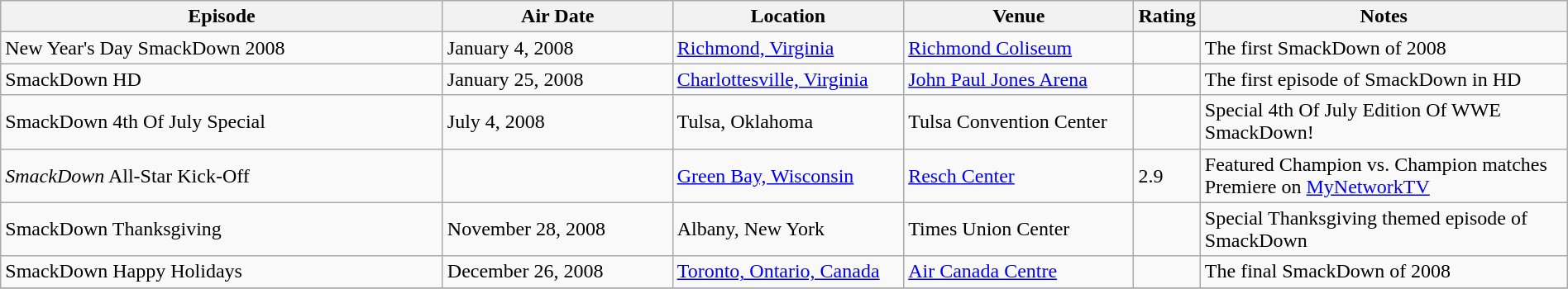<table class="wikitable plainrowheaders sortable" style="width:100%;">
<tr>
<th style="width:29%;">Episode</th>
<th style="width:15%;">Air Date</th>
<th style="width:15%;">Location</th>
<th style="width:15%;">Venue</th>
<th style="width:2%;">Rating</th>
<th style="width:99%;">Notes</th>
</tr>
<tr>
<td>New Year's Day SmackDown 2008</td>
<td>January 4, 2008</td>
<td><a href='#'>Richmond, Virginia</a></td>
<td><a href='#'>Richmond Coliseum</a></td>
<td></td>
<td>The first SmackDown of 2008</td>
</tr>
<tr>
<td>SmackDown HD</td>
<td>January 25, 2008</td>
<td><a href='#'>Charlottesville, Virginia</a></td>
<td><a href='#'>John Paul Jones Arena</a></td>
<td></td>
<td>The first episode of SmackDown in HD</td>
</tr>
<tr>
<td>SmackDown 4th Of July Special</td>
<td>July 4, 2008</td>
<td>Tulsa, Oklahoma</td>
<td>Tulsa Convention Center</td>
<td></td>
<td>Special 4th Of July Edition Of WWE SmackDown!</td>
</tr>
<tr>
<td><em>SmackDown</em> All-Star Kick-Off</td>
<td></td>
<td><a href='#'>Green Bay, Wisconsin</a></td>
<td><a href='#'>Resch Center</a></td>
<td>2.9</td>
<td>Featured Champion vs. Champion matches<br>Premiere on <a href='#'>MyNetworkTV</a></td>
</tr>
<tr>
<td>SmackDown Thanksgiving</td>
<td>November 28, 2008</td>
<td>Albany, New York</td>
<td>Times Union Center</td>
<td></td>
<td>Special Thanksgiving themed episode of SmackDown</td>
</tr>
<tr>
<td>SmackDown Happy Holidays</td>
<td>December 26, 2008</td>
<td><a href='#'>Toronto, Ontario, Canada</a></td>
<td><a href='#'>Air Canada Centre</a></td>
<td></td>
<td>The final SmackDown of 2008</td>
</tr>
<tr>
</tr>
</table>
